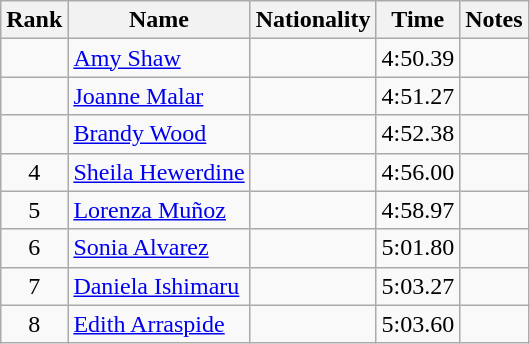<table class="wikitable sortable" style="text-align:center">
<tr>
<th>Rank</th>
<th>Name</th>
<th>Nationality</th>
<th>Time</th>
<th>Notes</th>
</tr>
<tr>
<td></td>
<td align=left><a href='#'>Amy Shaw</a></td>
<td align=left></td>
<td>4:50.39</td>
<td></td>
</tr>
<tr>
<td></td>
<td align=left><a href='#'>Joanne Malar</a></td>
<td align=left></td>
<td>4:51.27</td>
<td></td>
</tr>
<tr>
<td></td>
<td align=left><a href='#'>Brandy Wood</a></td>
<td align=left></td>
<td>4:52.38</td>
<td></td>
</tr>
<tr>
<td>4</td>
<td align=left><a href='#'>Sheila Hewerdine</a></td>
<td align=left></td>
<td>4:56.00</td>
<td></td>
</tr>
<tr>
<td>5</td>
<td align=left><a href='#'>Lorenza Muñoz</a></td>
<td align=left></td>
<td>4:58.97</td>
<td></td>
</tr>
<tr>
<td>6</td>
<td align=left><a href='#'>Sonia Alvarez</a></td>
<td align=left></td>
<td>5:01.80</td>
<td></td>
</tr>
<tr>
<td>7</td>
<td align=left><a href='#'>Daniela Ishimaru</a></td>
<td align=left></td>
<td>5:03.27</td>
<td></td>
</tr>
<tr>
<td>8</td>
<td align=left><a href='#'>Edith Arraspide</a></td>
<td align=left></td>
<td>5:03.60</td>
<td></td>
</tr>
</table>
